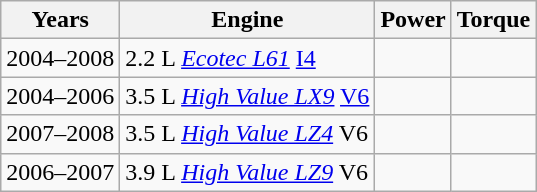<table class="wikitable">
<tr>
<th>Years</th>
<th>Engine</th>
<th>Power</th>
<th>Torque</th>
</tr>
<tr>
<td>2004–2008</td>
<td>2.2 L <em><a href='#'>Ecotec L61</a></em> <a href='#'>I4</a></td>
<td></td>
<td></td>
</tr>
<tr>
<td>2004–2006</td>
<td>3.5 L <em><a href='#'>High Value LX9</a></em> <a href='#'>V6</a></td>
<td></td>
<td></td>
</tr>
<tr>
<td>2007–2008</td>
<td>3.5 L <em><a href='#'>High Value LZ4</a></em> V6</td>
<td></td>
<td></td>
</tr>
<tr>
<td>2006–2007</td>
<td>3.9 L <em><a href='#'>High Value LZ9</a></em> V6</td>
<td></td>
<td></td>
</tr>
</table>
